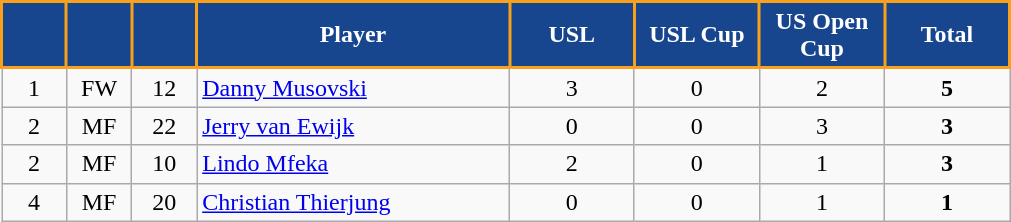<table class="wikitable" style="text-align:center">
<tr>
<th style="background:#17468E; color:white; border:2px solid #F9A11B; width:35px;"></th>
<th style="background:#17468E; color:white; border:2px solid #F9A11B; width:35px;"></th>
<th style="background:#17468E; color:white; border:2px solid #F9A11B; width:35px;"></th>
<th style="background:#17468E; color:white; border:2px solid #F9A11B; width:200px;">Player</th>
<th style="background:#17468E; color:white; border:2px solid #F9A11B; width:75px;">USL</th>
<th style="background:#17468E; color:white; border:2px solid #F9A11B; width:75px;">USL Cup</th>
<th style="background:#17468E; color:white; border:2px solid #F9A11B; width:75px;">US Open Cup</th>
<th style="background:#17468E; color:white; border:2px solid #F9A11B;  width:75px;"><strong>Total</strong></th>
</tr>
<tr>
<td>1</td>
<td>FW</td>
<td>12</td>
<td align=left> <a href='#'>Danny Musovski</a></td>
<td>3</td>
<td>0</td>
<td>2</td>
<td><strong>5</strong></td>
</tr>
<tr>
<td>2</td>
<td>MF</td>
<td>22</td>
<td align=left> <a href='#'>Jerry van Ewijk</a></td>
<td>0</td>
<td>0</td>
<td>3</td>
<td><strong>3</strong></td>
</tr>
<tr>
<td>2</td>
<td>MF</td>
<td>10</td>
<td align=left> <a href='#'>Lindo Mfeka</a></td>
<td>2</td>
<td>0</td>
<td>1</td>
<td><strong>3</strong></td>
</tr>
<tr>
<td>4</td>
<td>MF</td>
<td>20</td>
<td align=left> <a href='#'>Christian Thierjung</a></td>
<td>0</td>
<td>0</td>
<td>1</td>
<td><strong>1</strong></td>
</tr>
</table>
